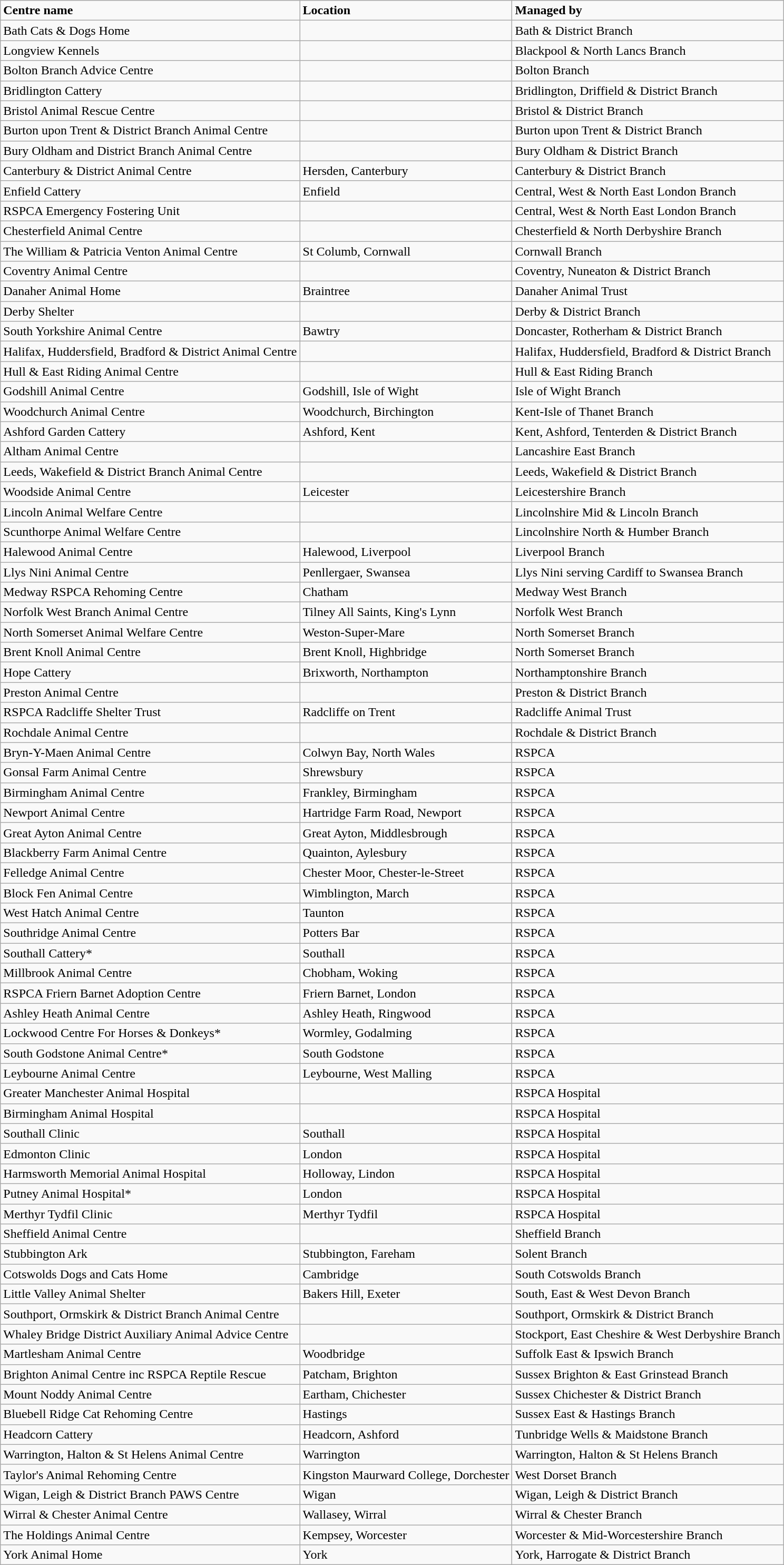<table class="wikitable mw-collapsible mw-collapsed" role="presentation">
<tr>
<td><strong>Centre name</strong></td>
<td><strong>Location</strong></td>
<td><strong>Managed by</strong></td>
</tr>
<tr>
<td>Bath Cats & Dogs Home</td>
<td></td>
<td>Bath & District Branch</td>
</tr>
<tr>
<td>Longview Kennels</td>
<td></td>
<td>Blackpool & North Lancs Branch</td>
</tr>
<tr>
<td>Bolton Branch Advice Centre</td>
<td></td>
<td>Bolton Branch</td>
</tr>
<tr>
<td>Bridlington Cattery</td>
<td></td>
<td>Bridlington, Driffield & District Branch</td>
</tr>
<tr>
<td>Bristol Animal Rescue Centre</td>
<td></td>
<td>Bristol & District Branch</td>
</tr>
<tr>
<td>Burton upon Trent & District Branch Animal Centre</td>
<td></td>
<td>Burton upon Trent & District Branch</td>
</tr>
<tr>
<td>Bury Oldham and District Branch Animal Centre</td>
<td></td>
<td>Bury Oldham & District Branch</td>
</tr>
<tr>
<td>Canterbury & District Animal Centre</td>
<td>Hersden, Canterbury</td>
<td>Canterbury & District Branch</td>
</tr>
<tr>
<td>Enfield Cattery</td>
<td>Enfield</td>
<td>Central, West & North East London Branch</td>
</tr>
<tr>
<td>RSPCA Emergency Fostering Unit</td>
<td></td>
<td>Central, West & North East London Branch</td>
</tr>
<tr>
<td>Chesterfield Animal Centre</td>
<td></td>
<td>Chesterfield & North Derbyshire Branch</td>
</tr>
<tr>
<td>The William & Patricia Venton Animal Centre</td>
<td>St Columb, Cornwall</td>
<td>Cornwall Branch</td>
</tr>
<tr>
<td>Coventry Animal Centre</td>
<td></td>
<td>Coventry, Nuneaton & District Branch</td>
</tr>
<tr>
<td>Danaher Animal Home</td>
<td>Braintree</td>
<td>Danaher Animal Trust</td>
</tr>
<tr>
<td>Derby Shelter</td>
<td></td>
<td>Derby & District Branch</td>
</tr>
<tr>
<td>South Yorkshire Animal Centre</td>
<td>Bawtry</td>
<td>Doncaster, Rotherham & District Branch</td>
</tr>
<tr>
<td>Halifax, Huddersfield, Bradford & District Animal Centre</td>
<td></td>
<td>Halifax, Huddersfield, Bradford & District Branch</td>
</tr>
<tr>
<td>Hull & East Riding Animal Centre</td>
<td></td>
<td>Hull & East Riding Branch</td>
</tr>
<tr>
<td>Godshill Animal Centre</td>
<td>Godshill, Isle of Wight</td>
<td>Isle of Wight Branch</td>
</tr>
<tr>
<td>Woodchurch Animal Centre</td>
<td>Woodchurch, Birchington</td>
<td>Kent-Isle of Thanet Branch</td>
</tr>
<tr>
<td>Ashford Garden Cattery</td>
<td>Ashford, Kent</td>
<td>Kent, Ashford, Tenterden & District Branch</td>
</tr>
<tr>
<td>Altham Animal Centre</td>
<td></td>
<td>Lancashire East Branch</td>
</tr>
<tr>
<td>Leeds, Wakefield & District Branch Animal Centre</td>
<td></td>
<td>Leeds, Wakefield & District Branch</td>
</tr>
<tr>
<td>Woodside Animal Centre</td>
<td>Leicester</td>
<td>Leicestershire Branch</td>
</tr>
<tr>
<td>Lincoln Animal Welfare Centre</td>
<td></td>
<td>Lincolnshire Mid & Lincoln Branch</td>
</tr>
<tr>
<td>Scunthorpe Animal Welfare Centre</td>
<td></td>
<td>Lincolnshire North & Humber Branch</td>
</tr>
<tr>
<td>Halewood Animal Centre</td>
<td>Halewood, Liverpool</td>
<td>Liverpool Branch</td>
</tr>
<tr>
<td>Llys Nini Animal Centre</td>
<td>Penllergaer, Swansea</td>
<td>Llys Nini serving Cardiff to Swansea Branch</td>
</tr>
<tr>
<td>Medway RSPCA Rehoming Centre</td>
<td>Chatham</td>
<td>Medway West Branch</td>
</tr>
<tr>
<td>Norfolk West Branch Animal Centre</td>
<td>Tilney All Saints, King's Lynn</td>
<td>Norfolk West Branch</td>
</tr>
<tr>
<td>North Somerset Animal Welfare Centre</td>
<td>Weston-Super-Mare</td>
<td>North Somerset Branch</td>
</tr>
<tr>
<td>Brent Knoll Animal Centre</td>
<td>Brent Knoll, Highbridge</td>
<td>North Somerset Branch</td>
</tr>
<tr>
<td>Hope Cattery</td>
<td>Brixworth, Northampton</td>
<td>Northamptonshire Branch</td>
</tr>
<tr>
<td>Preston Animal Centre</td>
<td></td>
<td>Preston & District Branch</td>
</tr>
<tr>
<td>RSPCA Radcliffe Shelter Trust</td>
<td>Radcliffe on Trent</td>
<td>Radcliffe Animal Trust</td>
</tr>
<tr>
<td>Rochdale Animal Centre</td>
<td></td>
<td>Rochdale & District Branch</td>
</tr>
<tr>
<td>Bryn-Y-Maen Animal Centre</td>
<td>Colwyn Bay, North Wales</td>
<td>RSPCA</td>
</tr>
<tr>
<td>Gonsal Farm Animal Centre</td>
<td>Shrewsbury</td>
<td>RSPCA</td>
</tr>
<tr>
<td>Birmingham Animal Centre</td>
<td>Frankley, Birmingham</td>
<td>RSPCA</td>
</tr>
<tr>
<td>Newport Animal Centre</td>
<td>Hartridge Farm Road, Newport</td>
<td>RSPCA</td>
</tr>
<tr>
<td>Great Ayton Animal Centre</td>
<td>Great Ayton, Middlesbrough</td>
<td>RSPCA</td>
</tr>
<tr>
<td>Blackberry Farm Animal Centre</td>
<td>Quainton, Aylesbury</td>
<td>RSPCA</td>
</tr>
<tr>
<td>Felledge Animal Centre</td>
<td>Chester Moor, Chester-le-Street</td>
<td>RSPCA</td>
</tr>
<tr>
<td>Block Fen Animal Centre</td>
<td>Wimblington, March</td>
<td>RSPCA</td>
</tr>
<tr>
<td>West Hatch Animal Centre</td>
<td>Taunton</td>
<td>RSPCA</td>
</tr>
<tr>
<td>Southridge Animal Centre</td>
<td>Potters Bar</td>
<td>RSPCA</td>
</tr>
<tr>
<td>Southall Cattery*</td>
<td>Southall</td>
<td>RSPCA</td>
</tr>
<tr>
<td>Millbrook Animal Centre</td>
<td>Chobham, Woking</td>
<td>RSPCA</td>
</tr>
<tr>
<td>RSPCA Friern Barnet Adoption Centre</td>
<td>Friern Barnet, London</td>
<td>RSPCA</td>
</tr>
<tr>
<td>Ashley Heath Animal Centre</td>
<td>Ashley Heath, Ringwood</td>
<td>RSPCA</td>
</tr>
<tr>
<td>Lockwood Centre For Horses & Donkeys*</td>
<td>Wormley, Godalming</td>
<td>RSPCA</td>
</tr>
<tr>
<td>South Godstone Animal Centre*</td>
<td>South Godstone</td>
<td>RSPCA</td>
</tr>
<tr>
<td>Leybourne Animal Centre</td>
<td>Leybourne, West Malling</td>
<td>RSPCA</td>
</tr>
<tr>
<td>Greater Manchester Animal Hospital</td>
<td></td>
<td>RSPCA Hospital</td>
</tr>
<tr>
<td>Birmingham Animal Hospital</td>
<td></td>
<td>RSPCA Hospital</td>
</tr>
<tr>
<td>Southall Clinic</td>
<td>Southall</td>
<td>RSPCA Hospital</td>
</tr>
<tr>
<td>Edmonton Clinic</td>
<td>London</td>
<td>RSPCA Hospital</td>
</tr>
<tr>
<td>Harmsworth Memorial Animal Hospital</td>
<td>Holloway, Lindon</td>
<td>RSPCA Hospital</td>
</tr>
<tr>
<td>Putney Animal Hospital*</td>
<td>London</td>
<td>RSPCA Hospital</td>
</tr>
<tr>
<td>Merthyr Tydfil Clinic</td>
<td>Merthyr Tydfil</td>
<td>RSPCA Hospital</td>
</tr>
<tr>
<td>Sheffield Animal Centre</td>
<td></td>
<td>Sheffield Branch</td>
</tr>
<tr>
<td>Stubbington Ark</td>
<td>Stubbington, Fareham</td>
<td>Solent Branch</td>
</tr>
<tr>
<td>Cotswolds Dogs and Cats Home</td>
<td>Cambridge</td>
<td>South Cotswolds Branch</td>
</tr>
<tr>
<td>Little Valley Animal Shelter</td>
<td>Bakers Hill, Exeter</td>
<td>South, East & West Devon Branch</td>
</tr>
<tr>
<td>Southport, Ormskirk & District Branch Animal Centre</td>
<td></td>
<td>Southport, Ormskirk & District Branch</td>
</tr>
<tr>
<td>Whaley Bridge District Auxiliary Animal Advice Centre</td>
<td></td>
<td>Stockport, East Cheshire & West Derbyshire Branch</td>
</tr>
<tr>
<td>Martlesham Animal Centre</td>
<td>Woodbridge</td>
<td>Suffolk East & Ipswich Branch</td>
</tr>
<tr>
<td>Brighton Animal Centre inc RSPCA Reptile Rescue</td>
<td>Patcham, Brighton</td>
<td>Sussex Brighton & East Grinstead Branch</td>
</tr>
<tr>
<td>Mount Noddy Animal Centre</td>
<td>Eartham, Chichester</td>
<td>Sussex Chichester & District Branch</td>
</tr>
<tr>
<td>Bluebell Ridge Cat Rehoming Centre</td>
<td>Hastings</td>
<td>Sussex East & Hastings Branch</td>
</tr>
<tr>
<td>Headcorn Cattery</td>
<td>Headcorn, Ashford</td>
<td>Tunbridge Wells & Maidstone Branch</td>
</tr>
<tr>
<td>Warrington, Halton & St Helens Animal Centre</td>
<td>Warrington</td>
<td>Warrington, Halton & St Helens Branch</td>
</tr>
<tr>
<td>Taylor's Animal Rehoming Centre</td>
<td>Kingston Maurward College, Dorchester</td>
<td>West Dorset Branch</td>
</tr>
<tr>
<td>Wigan, Leigh & District Branch PAWS Centre</td>
<td>Wigan</td>
<td>Wigan, Leigh & District Branch</td>
</tr>
<tr>
<td>Wirral & Chester Animal Centre</td>
<td>Wallasey, Wirral</td>
<td>Wirral & Chester Branch</td>
</tr>
<tr>
<td>The Holdings Animal Centre</td>
<td>Kempsey, Worcester</td>
<td>Worcester & Mid-Worcestershire Branch</td>
</tr>
<tr>
<td>York Animal Home</td>
<td>York</td>
<td>York, Harrogate & District Branch</td>
</tr>
</table>
